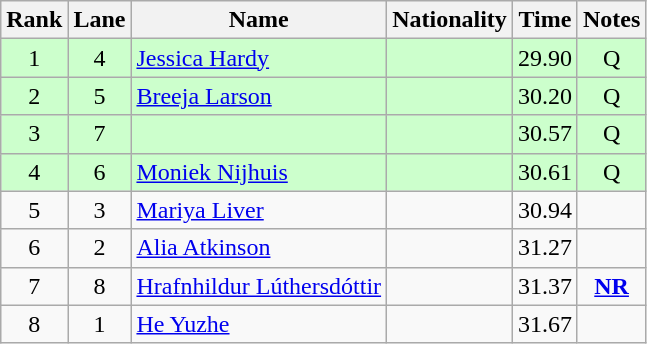<table class="wikitable sortable" style="text-align:center">
<tr>
<th>Rank</th>
<th>Lane</th>
<th>Name</th>
<th>Nationality</th>
<th>Time</th>
<th>Notes</th>
</tr>
<tr bgcolor=ccffcc>
<td>1</td>
<td>4</td>
<td align=left><a href='#'>Jessica Hardy</a></td>
<td align=left></td>
<td>29.90</td>
<td>Q</td>
</tr>
<tr bgcolor=ccffcc>
<td>2</td>
<td>5</td>
<td align=left><a href='#'>Breeja Larson</a></td>
<td align=left></td>
<td>30.20</td>
<td>Q</td>
</tr>
<tr bgcolor=ccffcc>
<td>3</td>
<td>7</td>
<td align=left></td>
<td align=left></td>
<td>30.57</td>
<td>Q</td>
</tr>
<tr bgcolor=ccffcc>
<td>4</td>
<td>6</td>
<td align=left><a href='#'>Moniek Nijhuis</a></td>
<td align=left></td>
<td>30.61</td>
<td>Q</td>
</tr>
<tr>
<td>5</td>
<td>3</td>
<td align=left><a href='#'>Mariya Liver</a></td>
<td align=left></td>
<td>30.94</td>
<td></td>
</tr>
<tr>
<td>6</td>
<td>2</td>
<td align=left><a href='#'>Alia Atkinson</a></td>
<td align=left></td>
<td>31.27</td>
<td></td>
</tr>
<tr>
<td>7</td>
<td>8</td>
<td align=left><a href='#'>Hrafnhildur Lúthersdóttir</a></td>
<td align=left></td>
<td>31.37</td>
<td><strong><a href='#'>NR</a></strong></td>
</tr>
<tr>
<td>8</td>
<td>1</td>
<td align=left><a href='#'>He Yuzhe</a></td>
<td align=left></td>
<td>31.67</td>
<td></td>
</tr>
</table>
